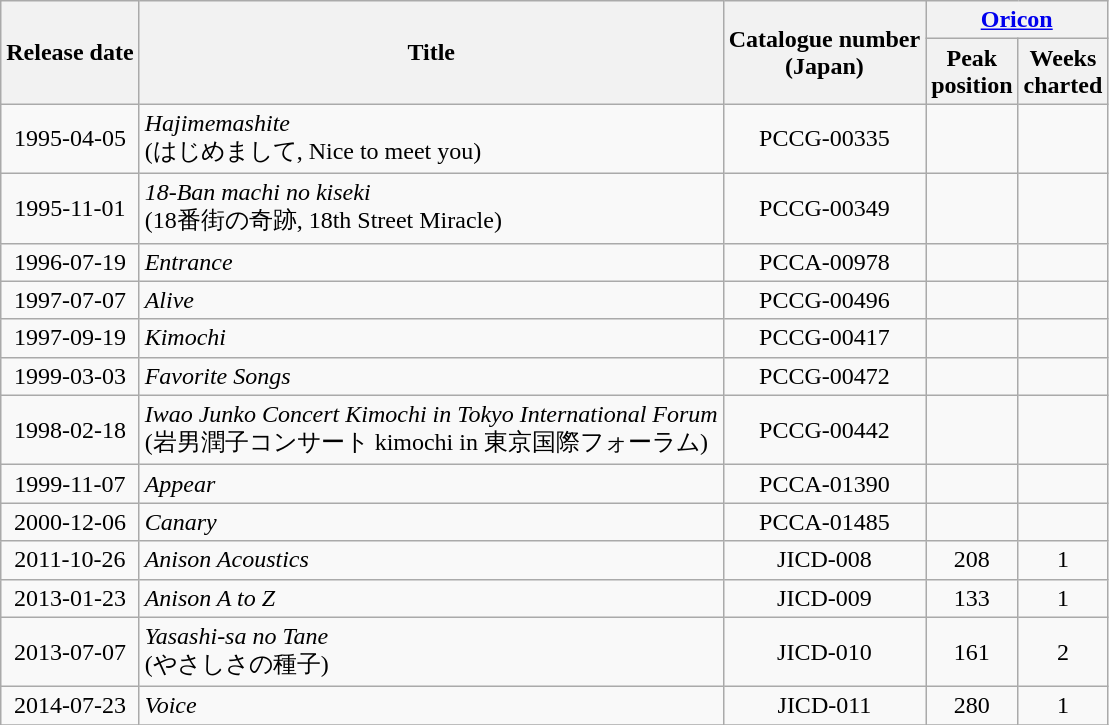<table class="wikitable plainrowheaders" style="text-align:center">
<tr>
<th rowspan=2; style=>Release date</th>
<th rowspan=2; style=>Title</th>
<th rowspan=2;>Catalogue number <br>(Japan)</th>
<th colspan=2; style=><a href='#'>Oricon</a><br></th>
</tr>
<tr>
<th style=>Peak<br>position</th>
<th style=>Weeks<br> charted</th>
</tr>
<tr>
<td>1995-04-05</td>
<td align=left><em>Hajimemashite</em><br>(はじめまして, Nice to meet you)</td>
<td>PCCG-00335</td>
<td> </td>
<td> </td>
</tr>
<tr>
<td>1995-11-01</td>
<td align=left><em>18-Ban machi no kiseki</em><br>(18番街の奇跡, 18th Street Miracle)</td>
<td>PCCG-00349</td>
<td> </td>
<td> </td>
</tr>
<tr>
<td>1996-07-19</td>
<td align=left><em>Entrance</em></td>
<td>PCCA-00978</td>
<td> </td>
<td> </td>
</tr>
<tr>
<td>1997-07-07</td>
<td align=left><em>Alive</em></td>
<td>PCCG-00496</td>
<td> </td>
<td> </td>
</tr>
<tr>
<td>1997-09-19</td>
<td align=left><em>Kimochi</em></td>
<td>PCCG-00417</td>
<td> </td>
<td> </td>
</tr>
<tr>
<td>1999-03-03</td>
<td align=left><em>Favorite Songs</em></td>
<td>PCCG-00472 </td>
<td> </td>
<td> </td>
</tr>
<tr>
<td>1998-02-18</td>
<td align=left><em>Iwao Junko Concert Kimochi in Tokyo International Forum</em><br>(岩男潤子コンサート kimochi in 東京国際フォーラム)</td>
<td>PCCG-00442 </td>
<td> </td>
<td> </td>
</tr>
<tr>
<td>1999-11-07</td>
<td align=left><em>Appear</em></td>
<td>PCCA-01390 </td>
<td> </td>
<td> </td>
</tr>
<tr>
<td>2000-12-06</td>
<td align=left><em>Canary</em></td>
<td>PCCA-01485 </td>
<td> </td>
<td> </td>
</tr>
<tr>
<td>2011-10-26</td>
<td align=left><em>Anison Acoustics</em></td>
<td>JICD-008</td>
<td>208</td>
<td>1</td>
</tr>
<tr>
<td>2013-01-23</td>
<td align=left><em>Anison A to Z</em></td>
<td>JICD-009</td>
<td>133</td>
<td>1</td>
</tr>
<tr>
<td>2013-07-07</td>
<td align=left><em>Yasashi-sa no Tane</em><br>(やさしさの種子)</td>
<td>JICD-010</td>
<td>161</td>
<td>2</td>
</tr>
<tr>
<td>2014-07-23</td>
<td align=left><em>Voice</em></td>
<td>JICD-011</td>
<td>280</td>
<td>1</td>
</tr>
<tr>
</tr>
</table>
